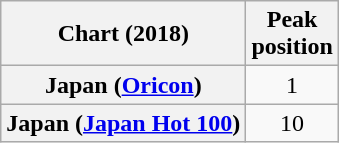<table class="wikitable plainrowheaders" style="text-align:center;">
<tr>
<th>Chart (2018)</th>
<th>Peak<br>position</th>
</tr>
<tr>
<th scope="row">Japan (<a href='#'>Oricon</a>)</th>
<td>1</td>
</tr>
<tr>
<th scope="row">Japan (<a href='#'>Japan Hot 100</a>)</th>
<td>10</td>
</tr>
</table>
